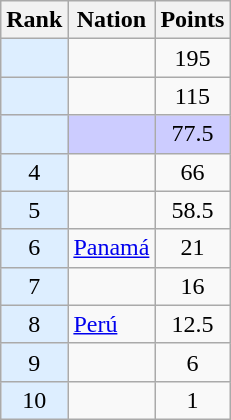<table class="wikitable sortable" style="text-align:center">
<tr>
<th>Rank</th>
<th>Nation</th>
<th>Points</th>
</tr>
<tr>
<td bgcolor = DDEEFF></td>
<td align=left></td>
<td>195</td>
</tr>
<tr>
<td bgcolor = DDEEFF></td>
<td align=left></td>
<td>115</td>
</tr>
<tr style="background-color:#ccccff">
<td bgcolor = DDEEFF></td>
<td align=left></td>
<td>77.5</td>
</tr>
<tr>
<td bgcolor = DDEEFF>4</td>
<td align=left></td>
<td>66</td>
</tr>
<tr>
<td bgcolor = DDEEFF>5</td>
<td align=left></td>
<td>58.5</td>
</tr>
<tr>
<td bgcolor = DDEEFF>6</td>
<td align=left> <a href='#'>Panamá</a></td>
<td>21</td>
</tr>
<tr>
<td bgcolor = DDEEFF>7</td>
<td align=left></td>
<td>16</td>
</tr>
<tr>
<td bgcolor = DDEEFF>8</td>
<td align=left> <a href='#'>Perú</a></td>
<td>12.5</td>
</tr>
<tr>
<td bgcolor = DDEEFF>9</td>
<td align=left></td>
<td>6</td>
</tr>
<tr>
<td bgcolor = DDEEFF>10</td>
<td align=left></td>
<td>1</td>
</tr>
</table>
